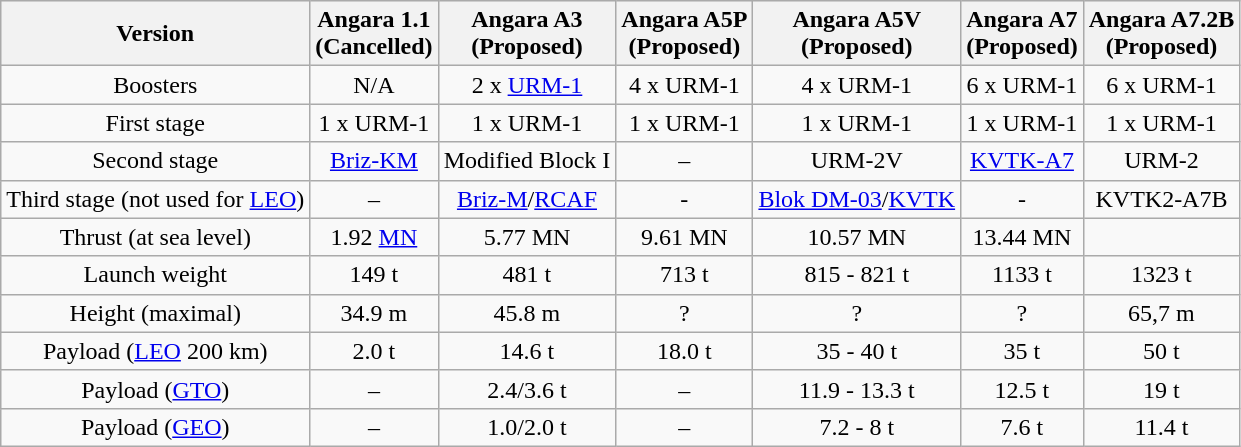<table class="wikitable">
<tr style="background-color:#eee;">
<th>Version</th>
<th>Angara 1.1<br>(Cancelled)</th>
<th>Angara A3<br>(Proposed)</th>
<th>Angara A5P<br>(Proposed)</th>
<th>Angara A5V<br>(Proposed)</th>
<th>Angara A7<br>(Proposed)</th>
<th>Angara A7.2B<br>(Proposed) </th>
</tr>
<tr>
<td align="center">Boosters</td>
<td align="center">N/A</td>
<td align="center">2 x <a href='#'>URM-1</a></td>
<td align="center">4 x URM-1</td>
<td align="center">4 x URM-1</td>
<td align="center">6 x URM-1</td>
<td align="center">6 x URM-1</td>
</tr>
<tr>
<td align="center">First stage</td>
<td align="center">1 x URM-1</td>
<td align="center">1 x URM-1</td>
<td align="center">1 x URM-1</td>
<td align="center">1 x URM-1</td>
<td align="center">1 x URM-1</td>
<td align="center">1 x URM-1</td>
</tr>
<tr>
<td align="center">Second stage</td>
<td align="center"><a href='#'>Briz-KM</a></td>
<td align="center">Modified Block I</td>
<td align="center">–</td>
<td align="center">URM-2V</td>
<td align="center"><a href='#'>KVTK-A7</a></td>
<td align="center">URM-2</td>
</tr>
<tr>
<td align="center">Third stage (not used for <a href='#'>LEO</a>)</td>
<td align="center">–</td>
<td align="center"><a href='#'>Briz-M</a>/<a href='#'>RCAF</a></td>
<td align="center">-</td>
<td align="center"><a href='#'>Blok DM-03</a>/<a href='#'>KVTK</a></td>
<td align="center">-</td>
<td align="center">KVTK2-А7В</td>
</tr>
<tr>
<td align="center">Thrust (at sea level)</td>
<td align="center">1.92 <a href='#'>MN</a></td>
<td align="center">5.77 MN</td>
<td align="center">9.61 MN</td>
<td align="center">10.57 MN</td>
<td align="center">13.44 MN</td>
<td></td>
</tr>
<tr>
<td align="center">Launch weight</td>
<td align="center">149 t</td>
<td align="center">481 t</td>
<td align="center">713 t</td>
<td align="center">815 - 821 t</td>
<td align="center">1133 t</td>
<td align="center">1323 t</td>
</tr>
<tr>
<td align="center">Height (maximal)</td>
<td align="center">34.9 m</td>
<td align="center">45.8 m</td>
<td align="center">?</td>
<td align="center">?</td>
<td align="center">?</td>
<td align="center">65,7 m</td>
</tr>
<tr>
<td align="center">Payload (<a href='#'>LEO</a> 200 km)</td>
<td align="center">2.0 t</td>
<td align="center">14.6 t</td>
<td align="center">18.0 t</td>
<td align="center">35 - 40 t</td>
<td align="center">35 t</td>
<td align="center">50 t</td>
</tr>
<tr>
<td align="center">Payload (<a href='#'>GTO</a>)</td>
<td align="center">–</td>
<td align="center">2.4/3.6 t</td>
<td align="center">–</td>
<td align="center">11.9 - 13.3 t</td>
<td align="center">12.5 t</td>
<td align="center">19 t</td>
</tr>
<tr>
<td align="center">Payload (<a href='#'>GEO</a>)</td>
<td align="center">–</td>
<td align="center">1.0/2.0 t</td>
<td align="center">–</td>
<td align="center">7.2 - 8 t</td>
<td align="center">7.6 t</td>
<td align="center">11.4 t</td>
</tr>
</table>
